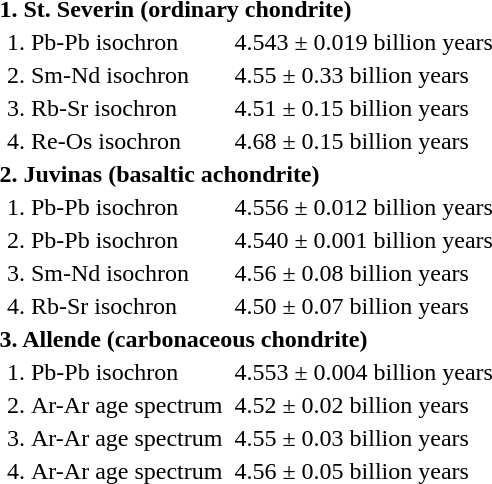<table>
<tr>
<th colspan=4 align=left>1. St. Severin (ordinary chondrite)</th>
</tr>
<tr>
<td width=1em></td>
<td>1.</td>
<td>Pb-Pb isochron</td>
<td>4.543 ± 0.019 billion years</td>
</tr>
<tr>
<td></td>
<td>2.</td>
<td>Sm-Nd isochron</td>
<td>4.55  ± 0.33 billion years</td>
</tr>
<tr>
<td></td>
<td>3.</td>
<td>Rb-Sr isochron</td>
<td>4.51  ± 0.15 billion years</td>
</tr>
<tr>
<td></td>
<td>4.</td>
<td>Re-Os isochron</td>
<td>4.68  ± 0.15 billion years</td>
</tr>
<tr>
<th colspan=4 align=left>2. Juvinas (basaltic achondrite)</th>
</tr>
<tr>
<td></td>
<td>1.</td>
<td>Pb-Pb isochron</td>
<td>4.556 ± 0.012 billion years</td>
</tr>
<tr>
<td></td>
<td>2.</td>
<td>Pb-Pb isochron</td>
<td>4.540 ± 0.001 billion years</td>
</tr>
<tr>
<td></td>
<td>3.</td>
<td>Sm-Nd isochron</td>
<td>4.56  ± 0.08 billion years</td>
</tr>
<tr>
<td></td>
<td>4.</td>
<td>Rb-Sr isochron</td>
<td>4.50  ± 0.07 billion years</td>
</tr>
<tr>
<th colspan=4 align=left>3. Allende (carbonaceous chondrite)</th>
</tr>
<tr>
<td></td>
<td>1.</td>
<td>Pb-Pb isochron</td>
<td>4.553 ± 0.004 billion years</td>
</tr>
<tr>
<td></td>
<td>2.</td>
<td>Ar-Ar age spectrum</td>
<td>4.52  ± 0.02 billion years</td>
</tr>
<tr>
<td></td>
<td>3.</td>
<td>Ar-Ar age spectrum</td>
<td>4.55  ± 0.03 billion years</td>
</tr>
<tr>
<td></td>
<td>4.</td>
<td>Ar-Ar age spectrum </td>
<td>4.56  ± 0.05 billion years</td>
</tr>
</table>
